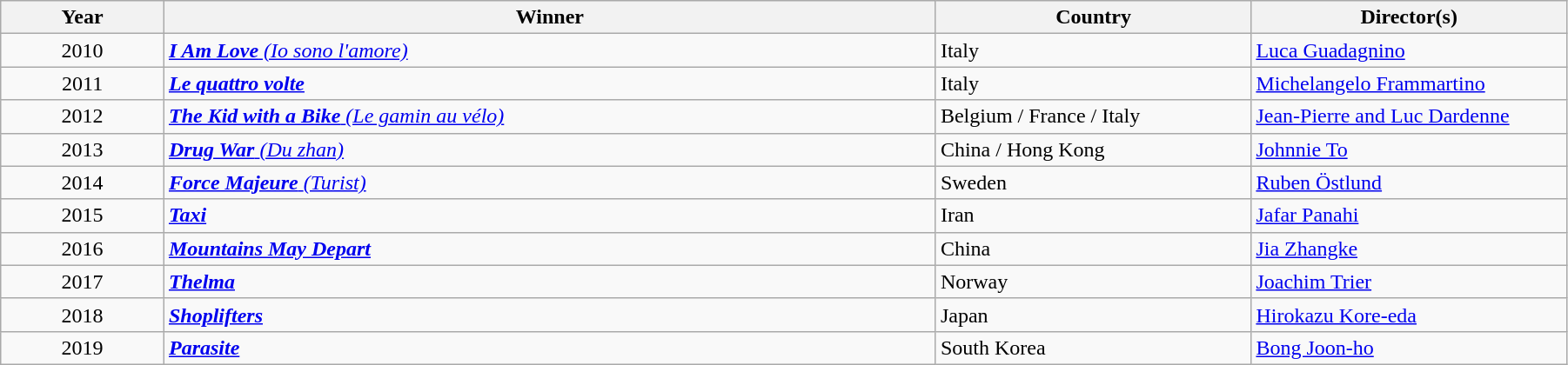<table class="wikitable" width="95%" cellpadding="5">
<tr>
<th width="100"><strong>Year</strong></th>
<th width="500"><strong>Winner</strong></th>
<th width="200"><strong>Country</strong></th>
<th width="200"><strong>Director(s)</strong></th>
</tr>
<tr>
<td style="text-align:center;">2010</td>
<td><em><a href='#'><strong>I Am Love</strong> (Io sono l'amore)</a></em></td>
<td>Italy</td>
<td><a href='#'>Luca Guadagnino</a></td>
</tr>
<tr>
<td style="text-align:center;">2011</td>
<td><strong><em><a href='#'>Le quattro volte</a></em></strong></td>
<td>Italy</td>
<td><a href='#'>Michelangelo Frammartino</a></td>
</tr>
<tr>
<td style="text-align:center;">2012</td>
<td><a href='#'><strong><em>The Kid with a Bike</em></strong> <em>(Le gamin au vélo)</em></a></td>
<td>Belgium / France / Italy</td>
<td><a href='#'>Jean-Pierre and Luc Dardenne</a></td>
</tr>
<tr>
<td style="text-align:center;">2013</td>
<td><a href='#'><strong><em>Drug War</em></strong> <em>(Du zhan)</em></a></td>
<td>China / Hong Kong</td>
<td><a href='#'>Johnnie To</a></td>
</tr>
<tr>
<td style="text-align:center;">2014</td>
<td><a href='#'><strong><em>Force Majeure</em></strong> <em>(Turist)</em></a></td>
<td>Sweden</td>
<td><a href='#'>Ruben Östlund</a></td>
</tr>
<tr>
<td style="text-align:center;">2015</td>
<td><strong><em><a href='#'>Taxi</a></em></strong></td>
<td>Iran</td>
<td><a href='#'>Jafar Panahi</a></td>
</tr>
<tr>
<td style="text-align:center;">2016</td>
<td><strong><em><a href='#'>Mountains May Depart</a></em></strong></td>
<td>China</td>
<td><a href='#'>Jia Zhangke</a></td>
</tr>
<tr>
<td style="text-align:center;">2017</td>
<td><strong><em><a href='#'>Thelma</a></em></strong></td>
<td>Norway</td>
<td><a href='#'>Joachim Trier</a></td>
</tr>
<tr>
<td style="text-align:center;">2018</td>
<td><strong><em><a href='#'>Shoplifters</a></em></strong></td>
<td>Japan</td>
<td><a href='#'>Hirokazu Kore-eda</a></td>
</tr>
<tr>
<td style="text-align:center;">2019</td>
<td><strong><em><a href='#'>Parasite</a></em></strong></td>
<td>South Korea</td>
<td><a href='#'>Bong Joon-ho</a></td>
</tr>
</table>
